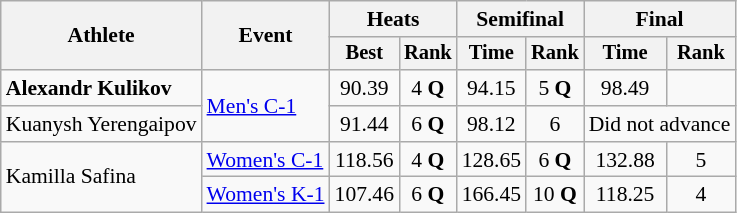<table class=wikitable style=font-size:90%;text-align:center>
<tr>
<th rowspan=2>Athlete</th>
<th rowspan=2>Event</th>
<th colspan=2>Heats</th>
<th colspan=2>Semifinal</th>
<th colspan=2>Final</th>
</tr>
<tr style="font-size:95%">
<th>Best</th>
<th>Rank</th>
<th>Time</th>
<th>Rank</th>
<th>Time</th>
<th>Rank</th>
</tr>
<tr>
<td align=left><strong>Alexandr Kulikov</strong></td>
<td align=left rowspan=2><a href='#'>Men's C-1</a></td>
<td>90.39</td>
<td>4 <strong>Q</strong></td>
<td>94.15</td>
<td>5 <strong>Q</strong></td>
<td>98.49</td>
<td></td>
</tr>
<tr>
<td align=left>Kuanysh Yerengaipov</td>
<td>91.44</td>
<td>6 <strong>Q</strong></td>
<td>98.12</td>
<td>6</td>
<td colspan=2>Did not advance</td>
</tr>
<tr>
<td align=left rowspan=2>Kamilla Safina</td>
<td align=left><a href='#'>Women's C-1</a></td>
<td>118.56</td>
<td>4 <strong>Q</strong></td>
<td>128.65</td>
<td>6 <strong>Q</strong></td>
<td>132.88</td>
<td>5</td>
</tr>
<tr>
<td align=left><a href='#'>Women's K-1</a></td>
<td>107.46</td>
<td>6 <strong>Q</strong></td>
<td>166.45</td>
<td>10 <strong>Q</strong></td>
<td>118.25</td>
<td>4</td>
</tr>
</table>
